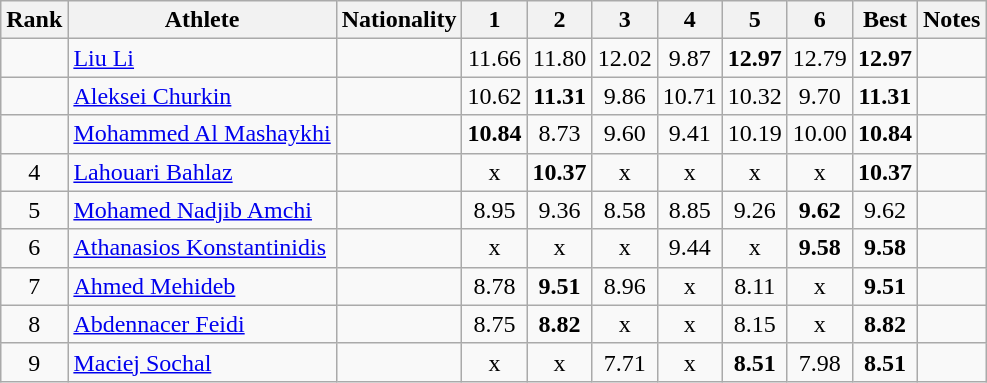<table class="wikitable sortable" style="text-align:center">
<tr>
<th>Rank</th>
<th>Athlete</th>
<th>Nationality</th>
<th>1</th>
<th>2</th>
<th>3</th>
<th>4</th>
<th>5</th>
<th>6</th>
<th>Best</th>
<th>Notes</th>
</tr>
<tr>
<td></td>
<td style="text-align:left;"><a href='#'>Liu Li</a></td>
<td style="text-align:left;"></td>
<td>11.66</td>
<td>11.80</td>
<td>12.02</td>
<td>9.87</td>
<td><strong>12.97</strong></td>
<td>12.79</td>
<td><strong>12.97</strong></td>
<td><strong></strong></td>
</tr>
<tr>
<td></td>
<td style="text-align:left;"><a href='#'>Aleksei Churkin</a></td>
<td style="text-align:left;"></td>
<td>10.62</td>
<td><strong>11.31</strong></td>
<td>9.86</td>
<td>10.71</td>
<td>10.32</td>
<td>9.70</td>
<td><strong>11.31</strong></td>
<td></td>
</tr>
<tr>
<td></td>
<td style="text-align:left;"><a href='#'>Mohammed Al Mashaykhi</a></td>
<td style="text-align:left;"></td>
<td><strong>10.84</strong></td>
<td>8.73</td>
<td>9.60</td>
<td>9.41</td>
<td>10.19</td>
<td>10.00</td>
<td><strong>10.84</strong></td>
<td></td>
</tr>
<tr>
<td>4</td>
<td style="text-align:left;"><a href='#'>Lahouari Bahlaz</a></td>
<td style="text-align:left;"></td>
<td>x</td>
<td><strong>10.37</strong></td>
<td>x</td>
<td>x</td>
<td>x</td>
<td>x</td>
<td><strong>10.37</strong></td>
<td></td>
</tr>
<tr>
<td>5</td>
<td style="text-align:left;"><a href='#'>Mohamed Nadjib Amchi</a></td>
<td style="text-align:left;"></td>
<td>8.95</td>
<td>9.36</td>
<td>8.58</td>
<td>8.85</td>
<td>9.26</td>
<td><strong>9.62</strong></td>
<td>9.62</td>
<td></td>
</tr>
<tr>
<td>6</td>
<td style="text-align:left;"><a href='#'>Athanasios Konstantinidis</a></td>
<td style="text-align:left;"></td>
<td>x</td>
<td>x</td>
<td>x</td>
<td>9.44</td>
<td>x</td>
<td><strong>9.58</strong></td>
<td><strong>9.58</strong></td>
<td></td>
</tr>
<tr>
<td>7</td>
<td style="text-align:left;"><a href='#'>Ahmed Mehideb</a></td>
<td style="text-align:left;"></td>
<td>8.78</td>
<td><strong>9.51</strong></td>
<td>8.96</td>
<td>x</td>
<td>8.11</td>
<td>x</td>
<td><strong>9.51</strong></td>
<td></td>
</tr>
<tr>
<td>8</td>
<td style="text-align:left;"><a href='#'>Abdennacer Feidi</a></td>
<td style="text-align:left;"></td>
<td>8.75</td>
<td><strong>8.82</strong></td>
<td>x</td>
<td>x</td>
<td>8.15</td>
<td>x</td>
<td><strong>8.82</strong></td>
<td></td>
</tr>
<tr>
<td>9</td>
<td style="text-align:left;"><a href='#'>Maciej Sochal</a></td>
<td style="text-align:left;"></td>
<td>x</td>
<td>x</td>
<td>7.71</td>
<td>x</td>
<td><strong>8.51</strong></td>
<td>7.98</td>
<td><strong>8.51</strong></td>
<td></td>
</tr>
</table>
